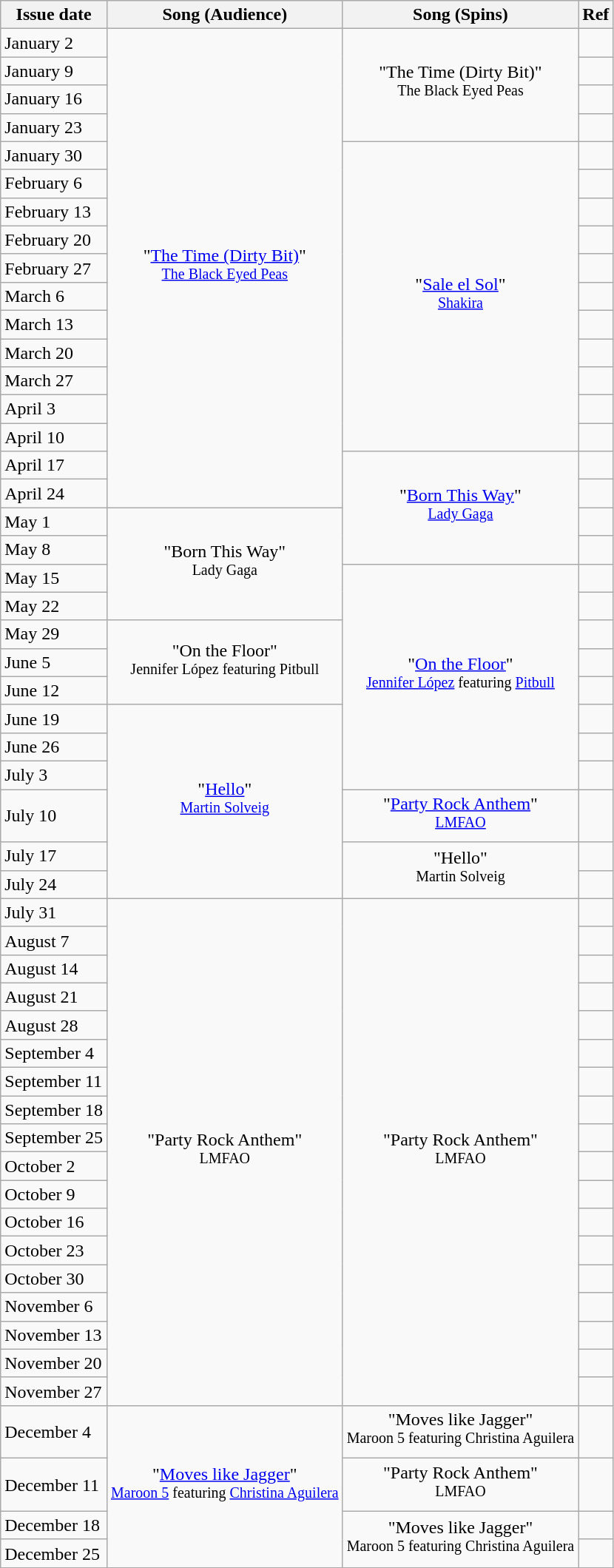<table class="wikitable">
<tr>
<th>Issue date</th>
<th>Song (Audience)</th>
<th>Song (Spins)</th>
<th>Ref</th>
</tr>
<tr>
<td>January 2</td>
<td style="text-align: center;" rowspan="17">"<a href='#'>The Time (Dirty Bit)</a>"<br><sup><a href='#'>The Black Eyed Peas</a></sup></td>
<td style="text-align: center;" rowspan="4">"The Time (Dirty Bit)"<br><sup>The Black Eyed Peas</sup></td>
<td style="text-align: center;"></td>
</tr>
<tr>
<td>January 9</td>
<td style="text-align: center;"></td>
</tr>
<tr>
<td>January 16</td>
<td style="text-align: center;"></td>
</tr>
<tr>
<td>January 23</td>
<td style="text-align: center;"></td>
</tr>
<tr>
<td>January 30</td>
<td style="text-align: center;" rowspan=11">"<a href='#'>Sale el Sol</a>"<br><sup><a href='#'>Shakira</a></sup></td>
<td style="text-align: center;"></td>
</tr>
<tr>
<td>February 6</td>
<td style="text-align: center;"></td>
</tr>
<tr>
<td>February 13</td>
<td style="text-align: center;"></td>
</tr>
<tr>
<td>February 20</td>
<td style="text-align: center;"></td>
</tr>
<tr>
<td>February 27</td>
<td style="text-align: center;"></td>
</tr>
<tr>
<td>March 6</td>
<td style="text-align: center;"></td>
</tr>
<tr>
<td>March 13</td>
<td style="text-align: center;"></td>
</tr>
<tr>
<td>March 20</td>
<td style="text-align: center;"></td>
</tr>
<tr>
<td>March 27</td>
<td style="text-align: center;"></td>
</tr>
<tr>
<td>April 3</td>
<td style="text-align: center;"></td>
</tr>
<tr>
<td>April 10</td>
<td style="text-align: center;"></td>
</tr>
<tr>
<td>April 17</td>
<td style="text-align: center;" rowspan="4">"<a href='#'>Born This Way</a>"<br><sup><a href='#'>Lady Gaga</a></sup></td>
<td style="text-align: center;"></td>
</tr>
<tr>
<td>April 24</td>
<td style="text-align: center;"></td>
</tr>
<tr>
<td>May 1</td>
<td style="text-align: center;" rowspan="4">"Born This Way"<br><sup>Lady Gaga</sup></td>
<td style="text-align: center;"></td>
</tr>
<tr>
<td>May 8</td>
<td style="text-align: center;"></td>
</tr>
<tr>
<td>May 15</td>
<td style="text-align: center;" rowspan="8">"<a href='#'>On the Floor</a>"<br><sup><a href='#'>Jennifer López</a> featuring <a href='#'>Pitbull</a></sup></td>
<td style="text-align: center;"></td>
</tr>
<tr>
<td>May 22</td>
<td style="text-align: center;"></td>
</tr>
<tr>
<td>May 29</td>
<td style="text-align: center;" rowspan="3">"On the Floor"<br><sup>Jennifer López featuring Pitbull</sup></td>
<td style="text-align: center;"></td>
</tr>
<tr>
<td>June 5</td>
<td style="text-align: center;"></td>
</tr>
<tr>
<td>June 12</td>
<td style="text-align: center;"></td>
</tr>
<tr>
<td>June 19</td>
<td style="text-align: center;" rowspan="6">"<a href='#'>Hello</a>"<br><sup><a href='#'>Martin Solveig</a></sup></td>
<td style="text-align: center;"></td>
</tr>
<tr>
<td>June 26</td>
<td style="text-align: center;"></td>
</tr>
<tr>
<td>July 3</td>
<td style="text-align: center;"></td>
</tr>
<tr>
<td>July 10</td>
<td style="text-align: center;">"<a href='#'>Party Rock Anthem</a>"<br><sup><a href='#'>LMFAO</a></sup></td>
<td style="text-align: center;"></td>
</tr>
<tr>
<td>July 17</td>
<td style="text-align: center;" rowspan="2">"Hello"<br><sup>Martin Solveig</sup></td>
<td style="text-align: center;"></td>
</tr>
<tr>
<td>July 24</td>
<td style="text-align: center;"></td>
</tr>
<tr>
<td>July 31</td>
<td style="text-align: center;" rowspan="18">"Party Rock Anthem"<br><sup>LMFAO</sup></td>
<td style="text-align: center;" rowspan="18">"Party Rock Anthem"<br><sup>LMFAO</sup></td>
<td style="text-align: center;"></td>
</tr>
<tr>
<td>August 7</td>
<td style="text-align: center;"></td>
</tr>
<tr>
<td>August 14</td>
<td style="text-align: center;"></td>
</tr>
<tr>
<td>August 21</td>
<td style="text-align: center;"></td>
</tr>
<tr>
<td>August 28</td>
<td style="text-align: center;"></td>
</tr>
<tr>
<td>September 4</td>
<td style="text-align: center;"></td>
</tr>
<tr>
<td>September 11</td>
<td style="text-align: center;"></td>
</tr>
<tr>
<td>September 18</td>
<td style="text-align: center;"></td>
</tr>
<tr>
<td>September 25</td>
<td style="text-align: center;"></td>
</tr>
<tr>
<td>October 2</td>
<td style="text-align: center;"></td>
</tr>
<tr>
<td>October 9</td>
<td style="text-align: center;"></td>
</tr>
<tr>
<td>October 16</td>
<td style="text-align: center;"></td>
</tr>
<tr>
<td>October 23</td>
<td style="text-align: center;"></td>
</tr>
<tr>
<td>October 30</td>
<td style="text-align: center;"></td>
</tr>
<tr>
<td>November 6</td>
<td style="text-align: center;"></td>
</tr>
<tr>
<td>November 13</td>
<td style="text-align: center;"></td>
</tr>
<tr>
<td>November 20</td>
<td style="text-align: center;"></td>
</tr>
<tr>
<td>November 27</td>
<td style="text-align: center;"></td>
</tr>
<tr>
<td>December 4</td>
<td style="text-align: center;" rowspan="4">"<a href='#'>Moves like Jagger</a>"<br><sup><a href='#'>Maroon 5</a> featuring <a href='#'>Christina Aguilera</a></sup></td>
<td style="text-align: center;">"Moves like Jagger"<br><sup>Maroon 5 featuring Christina Aguilera</sup></td>
<td style="text-align: center;"></td>
</tr>
<tr>
<td>December 11</td>
<td style="text-align: center;">"Party Rock Anthem"<br><sup>LMFAO</sup></td>
<td style="text-align: center;"></td>
</tr>
<tr>
<td>December 18</td>
<td style="text-align: center;" rowspan="2">"Moves like Jagger"<br><sup>Maroon 5 featuring Christina Aguilera</sup></td>
<td style="text-align: center;"></td>
</tr>
<tr>
<td>December 25</td>
<td style="text-align: center;"></td>
</tr>
<tr>
</tr>
</table>
